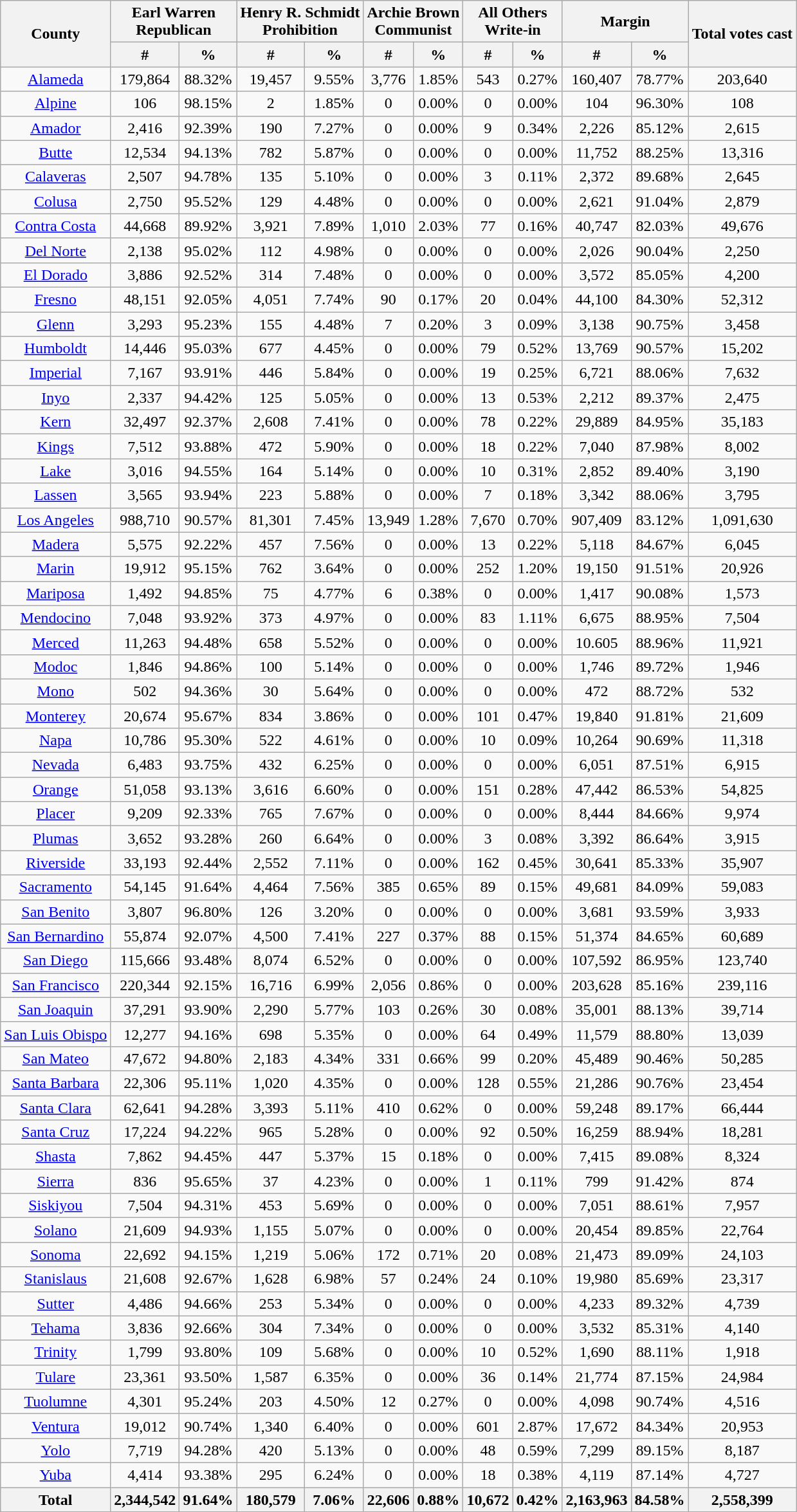<table class="wikitable sortable" style="text-align:center">
<tr>
<th rowspan="2">County</th>
<th style="text-align:center;" colspan="2">Earl Warren<br>Republican</th>
<th style="text-align:center;" colspan="2">Henry R. Schmidt<br>Prohibition</th>
<th style="text-align:center;" colspan="2">Archie Brown<br>Communist</th>
<th style="text-align:center;" colspan="2">All Others<br>Write-in</th>
<th style="text-align:center;" colspan="2">Margin</th>
<th style="text-align:center;" rowspan="2">Total votes cast</th>
</tr>
<tr>
<th style="text-align:center;" data-sort-type="number">#</th>
<th style="text-align:center;" data-sort-type="number">%</th>
<th style="text-align:center;" data-sort-type="number">#</th>
<th style="text-align:center;" data-sort-type="number">%</th>
<th style="text-align:center;" data-sort-type="number">#</th>
<th style="text-align:center;" data-sort-type="number">%</th>
<th style="text-align:center;" data-sort-type="number">#</th>
<th style="text-align:center;" data-sort-type="number">%</th>
<th style="text-align:center;" data-sort-type="number">#</th>
<th style="text-align:center;" data-sort-type="number">%</th>
</tr>
<tr style="text-align:center;">
<td><a href='#'>Alameda</a></td>
<td>179,864</td>
<td>88.32%</td>
<td>19,457</td>
<td>9.55%</td>
<td>3,776</td>
<td>1.85%</td>
<td>543</td>
<td>0.27%</td>
<td>160,407</td>
<td>78.77%</td>
<td>203,640</td>
</tr>
<tr style="text-align:center;">
<td><a href='#'>Alpine</a></td>
<td>106</td>
<td>98.15%</td>
<td>2</td>
<td>1.85%</td>
<td>0</td>
<td>0.00%</td>
<td>0</td>
<td>0.00%</td>
<td>104</td>
<td>96.30%</td>
<td>108</td>
</tr>
<tr style="text-align:center;">
<td><a href='#'>Amador</a></td>
<td>2,416</td>
<td>92.39%</td>
<td>190</td>
<td>7.27%</td>
<td>0</td>
<td>0.00%</td>
<td>9</td>
<td>0.34%</td>
<td>2,226</td>
<td>85.12%</td>
<td>2,615</td>
</tr>
<tr style="text-align:center;">
<td><a href='#'>Butte</a></td>
<td>12,534</td>
<td>94.13%</td>
<td>782</td>
<td>5.87%</td>
<td>0</td>
<td>0.00%</td>
<td>0</td>
<td>0.00%</td>
<td>11,752</td>
<td>88.25%</td>
<td>13,316</td>
</tr>
<tr style="text-align:center;">
<td><a href='#'>Calaveras</a></td>
<td>2,507</td>
<td>94.78%</td>
<td>135</td>
<td>5.10%</td>
<td>0</td>
<td>0.00%</td>
<td>3</td>
<td>0.11%</td>
<td>2,372</td>
<td>89.68%</td>
<td>2,645</td>
</tr>
<tr style="text-align:center;">
<td><a href='#'>Colusa</a></td>
<td>2,750</td>
<td>95.52%</td>
<td>129</td>
<td>4.48%</td>
<td>0</td>
<td>0.00%</td>
<td>0</td>
<td>0.00%</td>
<td>2,621</td>
<td>91.04%</td>
<td>2,879</td>
</tr>
<tr style="text-align:center;">
<td><a href='#'>Contra Costa</a></td>
<td>44,668</td>
<td>89.92%</td>
<td>3,921</td>
<td>7.89%</td>
<td>1,010</td>
<td>2.03%</td>
<td>77</td>
<td>0.16%</td>
<td>40,747</td>
<td>82.03%</td>
<td>49,676</td>
</tr>
<tr style="text-align:center;">
<td><a href='#'>Del Norte</a></td>
<td>2,138</td>
<td>95.02%</td>
<td>112</td>
<td>4.98%</td>
<td>0</td>
<td>0.00%</td>
<td>0</td>
<td>0.00%</td>
<td>2,026</td>
<td>90.04%</td>
<td>2,250</td>
</tr>
<tr style="text-align:center;">
<td><a href='#'>El Dorado</a></td>
<td>3,886</td>
<td>92.52%</td>
<td>314</td>
<td>7.48%</td>
<td>0</td>
<td>0.00%</td>
<td>0</td>
<td>0.00%</td>
<td>3,572</td>
<td>85.05%</td>
<td>4,200</td>
</tr>
<tr style="text-align:center;">
<td><a href='#'>Fresno</a></td>
<td>48,151</td>
<td>92.05%</td>
<td>4,051</td>
<td>7.74%</td>
<td>90</td>
<td>0.17%</td>
<td>20</td>
<td>0.04%</td>
<td>44,100</td>
<td>84.30%</td>
<td>52,312</td>
</tr>
<tr style="text-align:center;">
<td><a href='#'>Glenn</a></td>
<td>3,293</td>
<td>95.23%</td>
<td>155</td>
<td>4.48%</td>
<td>7</td>
<td>0.20%</td>
<td>3</td>
<td>0.09%</td>
<td>3,138</td>
<td>90.75%</td>
<td>3,458</td>
</tr>
<tr style="text-align:center;">
<td><a href='#'>Humboldt</a></td>
<td>14,446</td>
<td>95.03%</td>
<td>677</td>
<td>4.45%</td>
<td>0</td>
<td>0.00%</td>
<td>79</td>
<td>0.52%</td>
<td>13,769</td>
<td>90.57%</td>
<td>15,202</td>
</tr>
<tr style="text-align:center;">
<td><a href='#'>Imperial</a></td>
<td>7,167</td>
<td>93.91%</td>
<td>446</td>
<td>5.84%</td>
<td>0</td>
<td>0.00%</td>
<td>19</td>
<td>0.25%</td>
<td>6,721</td>
<td>88.06%</td>
<td>7,632</td>
</tr>
<tr style="text-align:center;">
<td><a href='#'>Inyo</a></td>
<td>2,337</td>
<td>94.42%</td>
<td>125</td>
<td>5.05%</td>
<td>0</td>
<td>0.00%</td>
<td>13</td>
<td>0.53%</td>
<td>2,212</td>
<td>89.37%</td>
<td>2,475</td>
</tr>
<tr style="text-align:center;">
<td><a href='#'>Kern</a></td>
<td>32,497</td>
<td>92.37%</td>
<td>2,608</td>
<td>7.41%</td>
<td>0</td>
<td>0.00%</td>
<td>78</td>
<td>0.22%</td>
<td>29,889</td>
<td>84.95%</td>
<td>35,183</td>
</tr>
<tr style="text-align:center;">
<td><a href='#'>Kings</a></td>
<td>7,512</td>
<td>93.88%</td>
<td>472</td>
<td>5.90%</td>
<td>0</td>
<td>0.00%</td>
<td>18</td>
<td>0.22%</td>
<td>7,040</td>
<td>87.98%</td>
<td>8,002</td>
</tr>
<tr style="text-align:center;">
<td><a href='#'>Lake</a></td>
<td>3,016</td>
<td>94.55%</td>
<td>164</td>
<td>5.14%</td>
<td>0</td>
<td>0.00%</td>
<td>10</td>
<td>0.31%</td>
<td>2,852</td>
<td>89.40%</td>
<td>3,190</td>
</tr>
<tr style="text-align:center;">
<td><a href='#'>Lassen</a></td>
<td>3,565</td>
<td>93.94%</td>
<td>223</td>
<td>5.88%</td>
<td>0</td>
<td>0.00%</td>
<td>7</td>
<td>0.18%</td>
<td>3,342</td>
<td>88.06%</td>
<td>3,795</td>
</tr>
<tr style="text-align:center;">
<td><a href='#'>Los Angeles</a></td>
<td>988,710</td>
<td>90.57%</td>
<td>81,301</td>
<td>7.45%</td>
<td>13,949</td>
<td>1.28%</td>
<td>7,670</td>
<td>0.70%</td>
<td>907,409</td>
<td>83.12%</td>
<td>1,091,630</td>
</tr>
<tr style="text-align:center;">
<td><a href='#'>Madera</a></td>
<td>5,575</td>
<td>92.22%</td>
<td>457</td>
<td>7.56%</td>
<td>0</td>
<td>0.00%</td>
<td>13</td>
<td>0.22%</td>
<td>5,118</td>
<td>84.67%</td>
<td>6,045</td>
</tr>
<tr style="text-align:center;">
<td><a href='#'>Marin</a></td>
<td>19,912</td>
<td>95.15%</td>
<td>762</td>
<td>3.64%</td>
<td>0</td>
<td>0.00%</td>
<td>252</td>
<td>1.20%</td>
<td>19,150</td>
<td>91.51%</td>
<td>20,926</td>
</tr>
<tr style="text-align:center;">
<td><a href='#'>Mariposa</a></td>
<td>1,492</td>
<td>94.85%</td>
<td>75</td>
<td>4.77%</td>
<td>6</td>
<td>0.38%</td>
<td>0</td>
<td>0.00%</td>
<td>1,417</td>
<td>90.08%</td>
<td>1,573</td>
</tr>
<tr style="text-align:center;">
<td><a href='#'>Mendocino</a></td>
<td>7,048</td>
<td>93.92%</td>
<td>373</td>
<td>4.97%</td>
<td>0</td>
<td>0.00%</td>
<td>83</td>
<td>1.11%</td>
<td>6,675</td>
<td>88.95%</td>
<td>7,504</td>
</tr>
<tr style="text-align:center;">
<td><a href='#'>Merced</a></td>
<td>11,263</td>
<td>94.48%</td>
<td>658</td>
<td>5.52%</td>
<td>0</td>
<td>0.00%</td>
<td>0</td>
<td>0.00%</td>
<td>10.605</td>
<td>88.96%</td>
<td>11,921</td>
</tr>
<tr style="text-align:center;">
<td><a href='#'>Modoc</a></td>
<td>1,846</td>
<td>94.86%</td>
<td>100</td>
<td>5.14%</td>
<td>0</td>
<td>0.00%</td>
<td>0</td>
<td>0.00%</td>
<td>1,746</td>
<td>89.72%</td>
<td>1,946</td>
</tr>
<tr style="text-align:center;">
<td><a href='#'>Mono</a></td>
<td>502</td>
<td>94.36%</td>
<td>30</td>
<td>5.64%</td>
<td>0</td>
<td>0.00%</td>
<td>0</td>
<td>0.00%</td>
<td>472</td>
<td>88.72%</td>
<td>532</td>
</tr>
<tr style="text-align:center;">
<td><a href='#'>Monterey</a></td>
<td>20,674</td>
<td>95.67%</td>
<td>834</td>
<td>3.86%</td>
<td>0</td>
<td>0.00%</td>
<td>101</td>
<td>0.47%</td>
<td>19,840</td>
<td>91.81%</td>
<td>21,609</td>
</tr>
<tr style="text-align:center;">
<td><a href='#'>Napa</a></td>
<td>10,786</td>
<td>95.30%</td>
<td>522</td>
<td>4.61%</td>
<td>0</td>
<td>0.00%</td>
<td>10</td>
<td>0.09%</td>
<td>10,264</td>
<td>90.69%</td>
<td>11,318</td>
</tr>
<tr style="text-align:center;">
<td><a href='#'>Nevada</a></td>
<td>6,483</td>
<td>93.75%</td>
<td>432</td>
<td>6.25%</td>
<td>0</td>
<td>0.00%</td>
<td>0</td>
<td>0.00%</td>
<td>6,051</td>
<td>87.51%</td>
<td>6,915</td>
</tr>
<tr style="text-align:center;">
<td><a href='#'>Orange</a></td>
<td>51,058</td>
<td>93.13%</td>
<td>3,616</td>
<td>6.60%</td>
<td>0</td>
<td>0.00%</td>
<td>151</td>
<td>0.28%</td>
<td>47,442</td>
<td>86.53%</td>
<td>54,825</td>
</tr>
<tr style="text-align:center;">
<td><a href='#'>Placer</a></td>
<td>9,209</td>
<td>92.33%</td>
<td>765</td>
<td>7.67%</td>
<td>0</td>
<td>0.00%</td>
<td>0</td>
<td>0.00%</td>
<td>8,444</td>
<td>84.66%</td>
<td>9,974</td>
</tr>
<tr style="text-align:center;">
<td><a href='#'>Plumas</a></td>
<td>3,652</td>
<td>93.28%</td>
<td>260</td>
<td>6.64%</td>
<td>0</td>
<td>0.00%</td>
<td>3</td>
<td>0.08%</td>
<td>3,392</td>
<td>86.64%</td>
<td>3,915</td>
</tr>
<tr style="text-align:center;">
<td><a href='#'>Riverside</a></td>
<td>33,193</td>
<td>92.44%</td>
<td>2,552</td>
<td>7.11%</td>
<td>0</td>
<td>0.00%</td>
<td>162</td>
<td>0.45%</td>
<td>30,641</td>
<td>85.33%</td>
<td>35,907</td>
</tr>
<tr style="text-align:center;">
<td><a href='#'>Sacramento</a></td>
<td>54,145</td>
<td>91.64%</td>
<td>4,464</td>
<td>7.56%</td>
<td>385</td>
<td>0.65%</td>
<td>89</td>
<td>0.15%</td>
<td>49,681</td>
<td>84.09%</td>
<td>59,083</td>
</tr>
<tr style="text-align:center;">
<td><a href='#'>San Benito</a></td>
<td>3,807</td>
<td>96.80%</td>
<td>126</td>
<td>3.20%</td>
<td>0</td>
<td>0.00%</td>
<td>0</td>
<td>0.00%</td>
<td>3,681</td>
<td>93.59%</td>
<td>3,933</td>
</tr>
<tr style="text-align:center;">
<td><a href='#'>San Bernardino</a></td>
<td>55,874</td>
<td>92.07%</td>
<td>4,500</td>
<td>7.41%</td>
<td>227</td>
<td>0.37%</td>
<td>88</td>
<td>0.15%</td>
<td>51,374</td>
<td>84.65%</td>
<td>60,689</td>
</tr>
<tr style="text-align:center;">
<td><a href='#'>San Diego</a></td>
<td>115,666</td>
<td>93.48%</td>
<td>8,074</td>
<td>6.52%</td>
<td>0</td>
<td>0.00%</td>
<td>0</td>
<td>0.00%</td>
<td>107,592</td>
<td>86.95%</td>
<td>123,740</td>
</tr>
<tr style="text-align:center;">
<td><a href='#'>San Francisco</a></td>
<td>220,344</td>
<td>92.15%</td>
<td>16,716</td>
<td>6.99%</td>
<td>2,056</td>
<td>0.86%</td>
<td>0</td>
<td>0.00%</td>
<td>203,628</td>
<td>85.16%</td>
<td>239,116</td>
</tr>
<tr style="text-align:center;">
<td><a href='#'>San Joaquin</a></td>
<td>37,291</td>
<td>93.90%</td>
<td>2,290</td>
<td>5.77%</td>
<td>103</td>
<td>0.26%</td>
<td>30</td>
<td>0.08%</td>
<td>35,001</td>
<td>88.13%</td>
<td>39,714</td>
</tr>
<tr style="text-align:center;">
<td><a href='#'>San Luis Obispo</a></td>
<td>12,277</td>
<td>94.16%</td>
<td>698</td>
<td>5.35%</td>
<td>0</td>
<td>0.00%</td>
<td>64</td>
<td>0.49%</td>
<td>11,579</td>
<td>88.80%</td>
<td>13,039</td>
</tr>
<tr style="text-align:center;">
<td><a href='#'>San Mateo</a></td>
<td>47,672</td>
<td>94.80%</td>
<td>2,183</td>
<td>4.34%</td>
<td>331</td>
<td>0.66%</td>
<td>99</td>
<td>0.20%</td>
<td>45,489</td>
<td>90.46%</td>
<td>50,285</td>
</tr>
<tr style="text-align:center;">
<td><a href='#'>Santa Barbara</a></td>
<td>22,306</td>
<td>95.11%</td>
<td>1,020</td>
<td>4.35%</td>
<td>0</td>
<td>0.00%</td>
<td>128</td>
<td>0.55%</td>
<td>21,286</td>
<td>90.76%</td>
<td>23,454</td>
</tr>
<tr style="text-align:center;">
<td><a href='#'>Santa Clara</a></td>
<td>62,641</td>
<td>94.28%</td>
<td>3,393</td>
<td>5.11%</td>
<td>410</td>
<td>0.62%</td>
<td>0</td>
<td>0.00%</td>
<td>59,248</td>
<td>89.17%</td>
<td>66,444</td>
</tr>
<tr style="text-align:center;">
<td><a href='#'>Santa Cruz</a></td>
<td>17,224</td>
<td>94.22%</td>
<td>965</td>
<td>5.28%</td>
<td>0</td>
<td>0.00%</td>
<td>92</td>
<td>0.50%</td>
<td>16,259</td>
<td>88.94%</td>
<td>18,281</td>
</tr>
<tr style="text-align:center;">
<td><a href='#'>Shasta</a></td>
<td>7,862</td>
<td>94.45%</td>
<td>447</td>
<td>5.37%</td>
<td>15</td>
<td>0.18%</td>
<td>0</td>
<td>0.00%</td>
<td>7,415</td>
<td>89.08%</td>
<td>8,324</td>
</tr>
<tr style="text-align:center;">
<td><a href='#'>Sierra</a></td>
<td>836</td>
<td>95.65%</td>
<td>37</td>
<td>4.23%</td>
<td>0</td>
<td>0.00%</td>
<td>1</td>
<td>0.11%</td>
<td>799</td>
<td>91.42%</td>
<td>874</td>
</tr>
<tr style="text-align:center;">
<td><a href='#'>Siskiyou</a></td>
<td>7,504</td>
<td>94.31%</td>
<td>453</td>
<td>5.69%</td>
<td>0</td>
<td>0.00%</td>
<td>0</td>
<td>0.00%</td>
<td>7,051</td>
<td>88.61%</td>
<td>7,957</td>
</tr>
<tr style="text-align:center;">
<td><a href='#'>Solano</a></td>
<td>21,609</td>
<td>94.93%</td>
<td>1,155</td>
<td>5.07%</td>
<td>0</td>
<td>0.00%</td>
<td>0</td>
<td>0.00%</td>
<td>20,454</td>
<td>89.85%</td>
<td>22,764</td>
</tr>
<tr style="text-align:center;">
<td><a href='#'>Sonoma</a></td>
<td>22,692</td>
<td>94.15%</td>
<td>1,219</td>
<td>5.06%</td>
<td>172</td>
<td>0.71%</td>
<td>20</td>
<td>0.08%</td>
<td>21,473</td>
<td>89.09%</td>
<td>24,103</td>
</tr>
<tr style="text-align:center;">
<td><a href='#'>Stanislaus</a></td>
<td>21,608</td>
<td>92.67%</td>
<td>1,628</td>
<td>6.98%</td>
<td>57</td>
<td>0.24%</td>
<td>24</td>
<td>0.10%</td>
<td>19,980</td>
<td>85.69%</td>
<td>23,317</td>
</tr>
<tr style="text-align:center;">
<td><a href='#'>Sutter</a></td>
<td>4,486</td>
<td>94.66%</td>
<td>253</td>
<td>5.34%</td>
<td>0</td>
<td>0.00%</td>
<td>0</td>
<td>0.00%</td>
<td>4,233</td>
<td>89.32%</td>
<td>4,739</td>
</tr>
<tr style="text-align:center;">
<td><a href='#'>Tehama</a></td>
<td>3,836</td>
<td>92.66%</td>
<td>304</td>
<td>7.34%</td>
<td>0</td>
<td>0.00%</td>
<td>0</td>
<td>0.00%</td>
<td>3,532</td>
<td>85.31%</td>
<td>4,140</td>
</tr>
<tr style="text-align:center;">
<td><a href='#'>Trinity</a></td>
<td>1,799</td>
<td>93.80%</td>
<td>109</td>
<td>5.68%</td>
<td>0</td>
<td>0.00%</td>
<td>10</td>
<td>0.52%</td>
<td>1,690</td>
<td>88.11%</td>
<td>1,918</td>
</tr>
<tr style="text-align:center;">
<td><a href='#'>Tulare</a></td>
<td>23,361</td>
<td>93.50%</td>
<td>1,587</td>
<td>6.35%</td>
<td>0</td>
<td>0.00%</td>
<td>36</td>
<td>0.14%</td>
<td>21,774</td>
<td>87.15%</td>
<td>24,984</td>
</tr>
<tr style="text-align:center;">
<td><a href='#'>Tuolumne</a></td>
<td>4,301</td>
<td>95.24%</td>
<td>203</td>
<td>4.50%</td>
<td>12</td>
<td>0.27%</td>
<td>0</td>
<td>0.00%</td>
<td>4,098</td>
<td>90.74%</td>
<td>4,516</td>
</tr>
<tr style="text-align:center;">
<td><a href='#'>Ventura</a></td>
<td>19,012</td>
<td>90.74%</td>
<td>1,340</td>
<td>6.40%</td>
<td>0</td>
<td>0.00%</td>
<td>601</td>
<td>2.87%</td>
<td>17,672</td>
<td>84.34%</td>
<td>20,953</td>
</tr>
<tr style="text-align:center;">
<td><a href='#'>Yolo</a></td>
<td>7,719</td>
<td>94.28%</td>
<td>420</td>
<td>5.13%</td>
<td>0</td>
<td>0.00%</td>
<td>48</td>
<td>0.59%</td>
<td>7,299</td>
<td>89.15%</td>
<td>8,187</td>
</tr>
<tr style="text-align:center;">
<td><a href='#'>Yuba</a></td>
<td>4,414</td>
<td>93.38%</td>
<td>295</td>
<td>6.24%</td>
<td>0</td>
<td>0.00%</td>
<td>18</td>
<td>0.38%</td>
<td>4,119</td>
<td>87.14%</td>
<td>4,727</td>
</tr>
<tr style="text-align:center;">
<th>Total</th>
<th>2,344,542</th>
<th>91.64%</th>
<th>180,579</th>
<th>7.06%</th>
<th>22,606</th>
<th>0.88%</th>
<th>10,672</th>
<th>0.42%</th>
<th>2,163,963</th>
<th>84.58%</th>
<th>2,558,399</th>
</tr>
</table>
